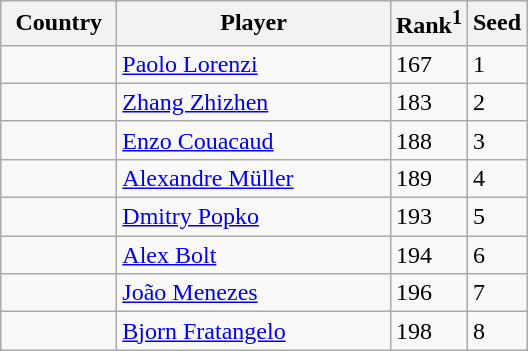<table class="sortable wikitable">
<tr>
<th width="70">Country</th>
<th width="175">Player</th>
<th>Rank<sup>1</sup></th>
<th>Seed</th>
</tr>
<tr>
<td></td>
<td><a href='#'>Paolo Lorenzi</a></td>
<td>167</td>
<td>1</td>
</tr>
<tr>
<td></td>
<td><a href='#'>Zhang Zhizhen</a></td>
<td>183</td>
<td>2</td>
</tr>
<tr>
<td></td>
<td><a href='#'>Enzo Couacaud</a></td>
<td>188</td>
<td>3</td>
</tr>
<tr>
<td></td>
<td><a href='#'>Alexandre Müller</a></td>
<td>189</td>
<td>4</td>
</tr>
<tr>
<td></td>
<td><a href='#'>Dmitry Popko</a></td>
<td>193</td>
<td>5</td>
</tr>
<tr>
<td></td>
<td><a href='#'>Alex Bolt</a></td>
<td>194</td>
<td>6</td>
</tr>
<tr>
<td></td>
<td><a href='#'>João Menezes</a></td>
<td>196</td>
<td>7</td>
</tr>
<tr>
<td></td>
<td><a href='#'>Bjorn Fratangelo</a></td>
<td>198</td>
<td>8</td>
</tr>
</table>
